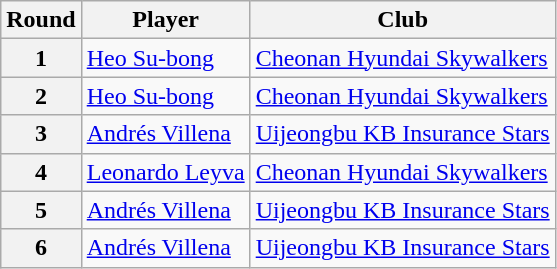<table class=wikitable>
<tr>
<th>Round</th>
<th>Player</th>
<th>Club</th>
</tr>
<tr>
<th>1</th>
<td> <a href='#'>Heo Su-bong</a></td>
<td><a href='#'>Cheonan Hyundai Skywalkers</a></td>
</tr>
<tr>
<th>2</th>
<td> <a href='#'>Heo Su-bong</a></td>
<td><a href='#'>Cheonan Hyundai Skywalkers</a></td>
</tr>
<tr>
<th>3</th>
<td> <a href='#'>Andrés Villena</a></td>
<td><a href='#'>Uijeongbu KB Insurance Stars</a></td>
</tr>
<tr>
<th>4</th>
<td> <a href='#'>Leonardo Leyva</a></td>
<td><a href='#'>Cheonan Hyundai Skywalkers</a></td>
</tr>
<tr>
<th>5</th>
<td> <a href='#'>Andrés Villena</a></td>
<td><a href='#'>Uijeongbu KB Insurance Stars</a></td>
</tr>
<tr>
<th>6</th>
<td> <a href='#'>Andrés Villena</a></td>
<td><a href='#'>Uijeongbu KB Insurance Stars</a></td>
</tr>
</table>
